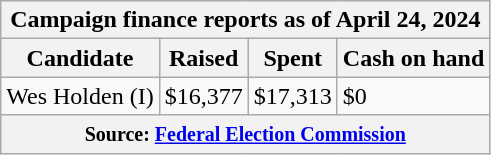<table class="wikitable sortable">
<tr>
<th colspan=4>Campaign finance reports as of April 24, 2024</th>
</tr>
<tr style="text-align:center;">
<th>Candidate</th>
<th>Raised</th>
<th>Spent</th>
<th>Cash on hand</th>
</tr>
<tr>
<td>Wes Holden (I)</td>
<td>$16,377</td>
<td>$17,313</td>
<td>$0</td>
</tr>
<tr>
<th colspan="4"><small>Source: <a href='#'>Federal Election Commission</a></small></th>
</tr>
</table>
